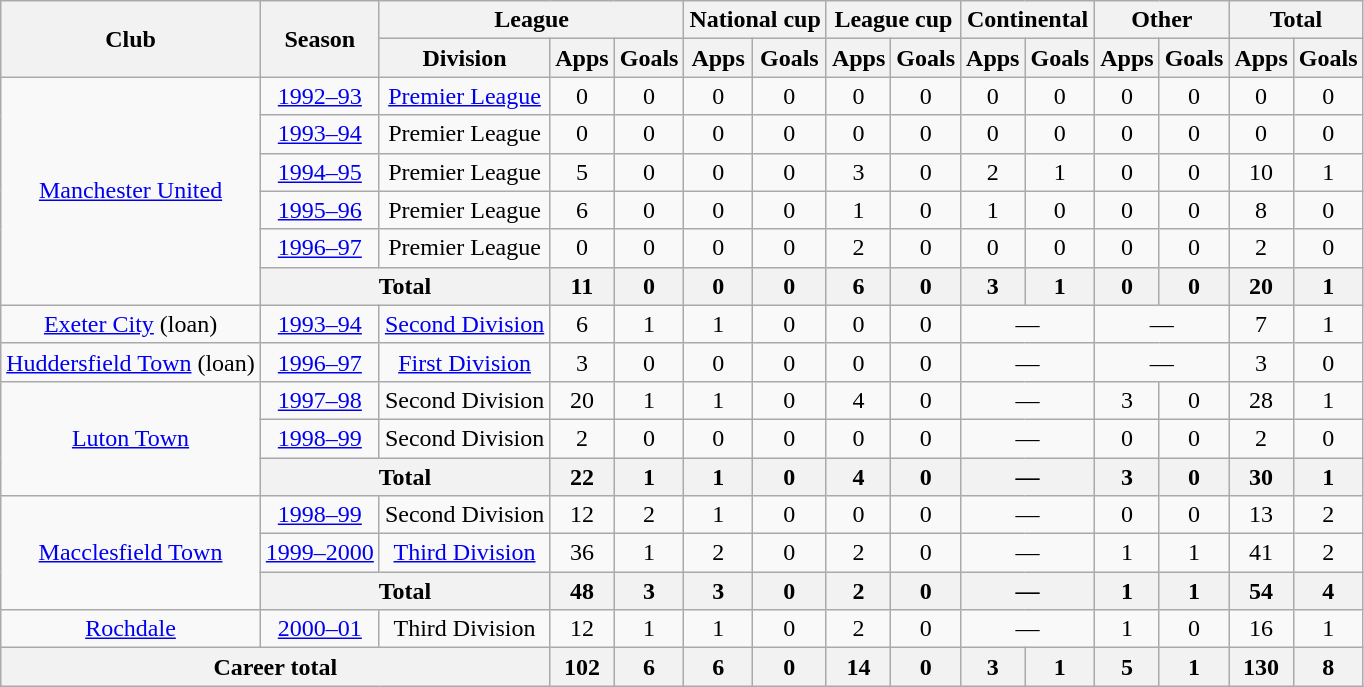<table class="wikitable" style="text-align:center">
<tr>
<th rowspan="2">Club</th>
<th rowspan="2">Season</th>
<th colspan="3">League</th>
<th colspan="2">National cup</th>
<th colspan="2">League cup</th>
<th colspan="2">Continental</th>
<th colspan="2">Other</th>
<th colspan="2">Total</th>
</tr>
<tr>
<th>Division</th>
<th>Apps</th>
<th>Goals</th>
<th>Apps</th>
<th>Goals</th>
<th>Apps</th>
<th>Goals</th>
<th>Apps</th>
<th>Goals</th>
<th>Apps</th>
<th>Goals</th>
<th>Apps</th>
<th>Goals</th>
</tr>
<tr>
<td rowspan="6"><a href='#'>Manchester United</a></td>
<td><a href='#'>1992–93</a></td>
<td><a href='#'>Premier League</a></td>
<td>0</td>
<td>0</td>
<td>0</td>
<td>0</td>
<td>0</td>
<td>0</td>
<td>0</td>
<td>0</td>
<td>0</td>
<td>0</td>
<td>0</td>
<td>0</td>
</tr>
<tr>
<td><a href='#'>1993–94</a></td>
<td>Premier League</td>
<td>0</td>
<td>0</td>
<td>0</td>
<td>0</td>
<td>0</td>
<td>0</td>
<td>0</td>
<td>0</td>
<td>0</td>
<td>0</td>
<td>0</td>
<td>0</td>
</tr>
<tr>
<td><a href='#'>1994–95</a></td>
<td>Premier League</td>
<td>5</td>
<td>0</td>
<td>0</td>
<td>0</td>
<td>3</td>
<td>0</td>
<td>2</td>
<td>1</td>
<td>0</td>
<td>0</td>
<td>10</td>
<td>1</td>
</tr>
<tr>
<td><a href='#'>1995–96</a></td>
<td>Premier League</td>
<td>6</td>
<td>0</td>
<td>0</td>
<td>0</td>
<td>1</td>
<td>0</td>
<td>1</td>
<td>0</td>
<td>0</td>
<td>0</td>
<td>8</td>
<td>0</td>
</tr>
<tr>
<td><a href='#'>1996–97</a></td>
<td>Premier League</td>
<td>0</td>
<td>0</td>
<td>0</td>
<td>0</td>
<td>2</td>
<td>0</td>
<td>0</td>
<td>0</td>
<td>0</td>
<td>0</td>
<td>2</td>
<td>0</td>
</tr>
<tr>
<th colspan="2">Total</th>
<th>11</th>
<th>0</th>
<th>0</th>
<th>0</th>
<th>6</th>
<th>0</th>
<th>3</th>
<th>1</th>
<th>0</th>
<th>0</th>
<th>20</th>
<th>1</th>
</tr>
<tr>
<td><a href='#'>Exeter City</a> (loan)</td>
<td><a href='#'>1993–94</a></td>
<td><a href='#'>Second Division</a></td>
<td>6</td>
<td>1</td>
<td>1</td>
<td>0</td>
<td>0</td>
<td>0</td>
<td colspan="2">—</td>
<td colspan="2">—</td>
<td>7</td>
<td>1</td>
</tr>
<tr>
<td><a href='#'>Huddersfield Town</a> (loan)</td>
<td><a href='#'>1996–97</a></td>
<td><a href='#'>First Division</a></td>
<td>3</td>
<td>0</td>
<td>0</td>
<td>0</td>
<td>0</td>
<td>0</td>
<td colspan="2">—</td>
<td colspan="2">—</td>
<td>3</td>
<td>0</td>
</tr>
<tr>
<td rowspan="3"><a href='#'>Luton Town</a></td>
<td><a href='#'>1997–98</a></td>
<td>Second Division</td>
<td>20</td>
<td>1</td>
<td>1</td>
<td>0</td>
<td>4</td>
<td>0</td>
<td colspan="2">—</td>
<td>3</td>
<td>0</td>
<td>28</td>
<td>1</td>
</tr>
<tr>
<td><a href='#'>1998–99</a></td>
<td>Second Division</td>
<td>2</td>
<td>0</td>
<td>0</td>
<td>0</td>
<td>0</td>
<td>0</td>
<td colspan="2">—</td>
<td>0</td>
<td>0</td>
<td>2</td>
<td>0</td>
</tr>
<tr>
<th colspan="2">Total</th>
<th>22</th>
<th>1</th>
<th>1</th>
<th>0</th>
<th>4</th>
<th>0</th>
<th colspan="2">—</th>
<th>3</th>
<th>0</th>
<th>30</th>
<th>1</th>
</tr>
<tr>
<td rowspan="3"><a href='#'>Macclesfield Town</a></td>
<td><a href='#'>1998–99</a></td>
<td>Second Division</td>
<td>12</td>
<td>2</td>
<td>1</td>
<td>0</td>
<td>0</td>
<td>0</td>
<td colspan="2">—</td>
<td>0</td>
<td>0</td>
<td>13</td>
<td>2</td>
</tr>
<tr>
<td><a href='#'>1999–2000</a></td>
<td><a href='#'>Third Division</a></td>
<td>36</td>
<td>1</td>
<td>2</td>
<td>0</td>
<td>2</td>
<td>0</td>
<td colspan="2">—</td>
<td>1</td>
<td>1</td>
<td>41</td>
<td>2</td>
</tr>
<tr>
<th colspan="2">Total</th>
<th>48</th>
<th>3</th>
<th>3</th>
<th>0</th>
<th>2</th>
<th>0</th>
<th colspan="2">—</th>
<th>1</th>
<th>1</th>
<th>54</th>
<th>4</th>
</tr>
<tr>
<td><a href='#'>Rochdale</a></td>
<td><a href='#'>2000–01</a></td>
<td>Third Division</td>
<td>12</td>
<td>1</td>
<td>1</td>
<td>0</td>
<td>2</td>
<td>0</td>
<td colspan="2">—</td>
<td>1</td>
<td>0</td>
<td>16</td>
<td>1</td>
</tr>
<tr>
<th colspan="3">Career total</th>
<th>102</th>
<th>6</th>
<th>6</th>
<th>0</th>
<th>14</th>
<th>0</th>
<th>3</th>
<th>1</th>
<th>5</th>
<th>1</th>
<th>130</th>
<th>8</th>
</tr>
</table>
